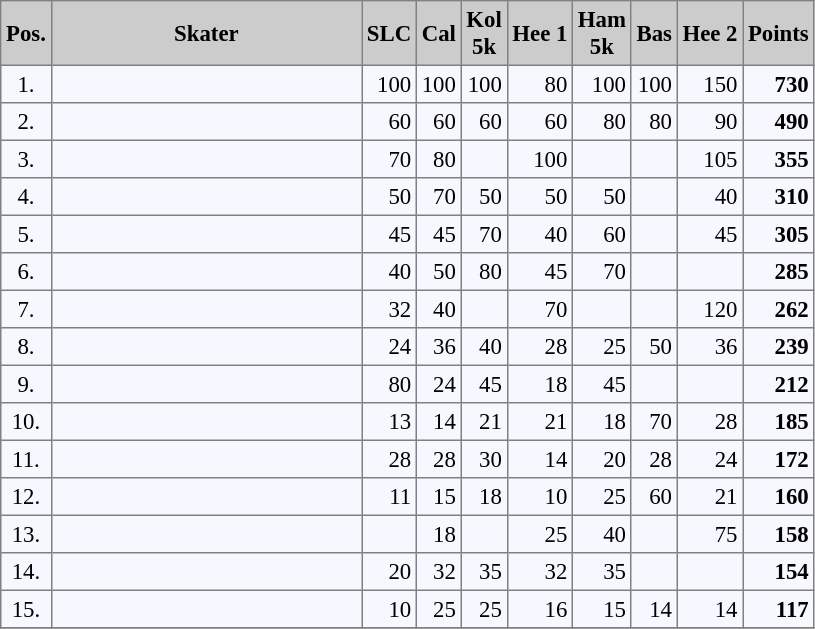<table bgcolor="#f7f8ff" cellpadding="3" cellspacing="0" border="1" style="font-size: 95%; border: gray solid 1px; border-collapse: collapse;">
<tr bgcolor="#CCCCCC">
<td align="center" width="10"><strong>Pos.</strong></td>
<td align="center" width="200"><strong>Skater</strong></td>
<td align="center" width="20"><strong>SLC</strong></td>
<td align="center" width="20"><strong>Cal</strong></td>
<td align="center" width="20"><strong>Kol<br>5k</strong></td>
<td align="center" width="20"><strong>Hee 1</strong></td>
<td align="center" width="20"><strong>Ham<br>5k</strong></td>
<td align="center" width="20"><strong>Bas</strong></td>
<td align="center" width="20"><strong>Hee 2</strong></td>
<td align="center" width="20"><strong>Points</strong></td>
</tr>
<tr align="left">
<td align="center">1.</td>
<td></td>
<td align="right">100</td>
<td align="right">100</td>
<td align="right">100</td>
<td align="right">80</td>
<td align="right">100</td>
<td align="right">100</td>
<td align="right">150</td>
<td align="right"><strong>730</strong></td>
</tr>
<tr align="left">
<td align="center">2.</td>
<td></td>
<td align="right">60</td>
<td align="right">60</td>
<td align="right">60</td>
<td align="right">60</td>
<td align="right">80</td>
<td align="right">80</td>
<td align="right">90</td>
<td align="right"><strong>490</strong></td>
</tr>
<tr align="left">
<td align="center">3.</td>
<td></td>
<td align="right">70</td>
<td align="right">80</td>
<td align="right"></td>
<td align="right">100</td>
<td align="right"></td>
<td align="right"></td>
<td align="right">105</td>
<td align="right"><strong>355</strong></td>
</tr>
<tr align="left">
<td align="center">4.</td>
<td></td>
<td align="right">50</td>
<td align="right">70</td>
<td align="right">50</td>
<td align="right">50</td>
<td align="right">50</td>
<td align="right"></td>
<td align="right">40</td>
<td align="right"><strong>310</strong></td>
</tr>
<tr align="left">
<td align="center">5.</td>
<td></td>
<td align="right">45</td>
<td align="right">45</td>
<td align="right">70</td>
<td align="right">40</td>
<td align="right">60</td>
<td align="right"></td>
<td align="right">45</td>
<td align="right"><strong>305</strong></td>
</tr>
<tr align="left">
<td align="center">6.</td>
<td></td>
<td align="right">40</td>
<td align="right">50</td>
<td align="right">80</td>
<td align="right">45</td>
<td align="right">70</td>
<td align="right"></td>
<td align="right"></td>
<td align="right"><strong>285</strong></td>
</tr>
<tr align="left">
<td align="center">7.</td>
<td></td>
<td align="right">32</td>
<td align="right">40</td>
<td align="right"></td>
<td align="right">70</td>
<td align="right"></td>
<td align="right"></td>
<td align="right">120</td>
<td align="right"><strong>262</strong></td>
</tr>
<tr align="left">
<td align="center">8.</td>
<td></td>
<td align="right">24</td>
<td align="right">36</td>
<td align="right">40</td>
<td align="right">28</td>
<td align="right">25</td>
<td align="right">50</td>
<td align="right">36</td>
<td align="right"><strong>239</strong></td>
</tr>
<tr align="left">
<td align="center">9.</td>
<td></td>
<td align="right">80</td>
<td align="right">24</td>
<td align="right">45</td>
<td align="right">18</td>
<td align="right">45</td>
<td align="right"></td>
<td align="right"></td>
<td align="right"><strong>212</strong></td>
</tr>
<tr align="left">
<td align="center">10.</td>
<td></td>
<td align="right">13</td>
<td align="right">14</td>
<td align="right">21</td>
<td align="right">21</td>
<td align="right">18</td>
<td align="right">70</td>
<td align="right">28</td>
<td align="right"><strong>185</strong></td>
</tr>
<tr align="left">
<td align="center">11.</td>
<td></td>
<td align="right">28</td>
<td align="right">28</td>
<td align="right">30</td>
<td align="right">14</td>
<td align="right">20</td>
<td align="right">28</td>
<td align="right">24</td>
<td align="right"><strong>172</strong></td>
</tr>
<tr align="left">
<td align="center">12.</td>
<td></td>
<td align="right">11</td>
<td align="right">15</td>
<td align="right">18</td>
<td align="right">10</td>
<td align="right">25</td>
<td align="right">60</td>
<td align="right">21</td>
<td align="right"><strong>160</strong></td>
</tr>
<tr align="left">
<td align="center">13.</td>
<td></td>
<td align="right"></td>
<td align="right">18</td>
<td align="right"></td>
<td align="right">25</td>
<td align="right">40</td>
<td align="right"></td>
<td align="right">75</td>
<td align="right"><strong>158</strong></td>
</tr>
<tr align="left">
<td align="center">14.</td>
<td></td>
<td align="right">20</td>
<td align="right">32</td>
<td align="right">35</td>
<td align="right">32</td>
<td align="right">35</td>
<td align="right"></td>
<td align="right"></td>
<td align="right"><strong>154</strong></td>
</tr>
<tr align="left">
<td align="center">15.</td>
<td></td>
<td align="right">10</td>
<td align="right">25</td>
<td align="right">25</td>
<td align="right">16</td>
<td align="right">15</td>
<td align="right">14</td>
<td align="right">14</td>
<td align="right"><strong>117</strong><br></td>
</tr>
<tr>
</tr>
</table>
